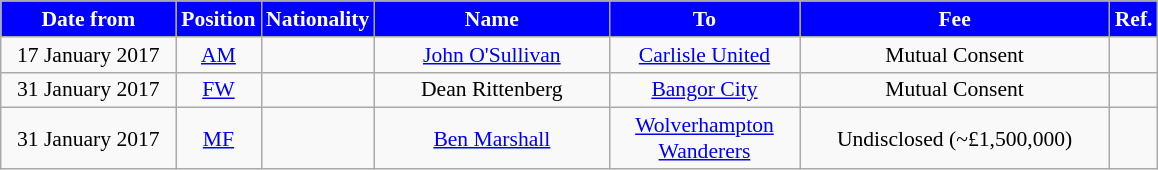<table class="wikitable"  style="text-align:center; font-size:90%; ">
<tr>
<th style="background:#0000FF; color:white; width:110px;">Date from</th>
<th style="background:#0000FF; color:white; width:50px;">Position</th>
<th style="background:#0000FF; color:white; width:50px;">Nationality</th>
<th style="background:#0000FF; color:white; width:150px;">Name</th>
<th style="background:#0000FF; color:white; width:120px;">To</th>
<th style="background:#0000FF; color:white; width:200px;">Fee</th>
<th style="background:#0000FF; color:white; width:25px;">Ref.</th>
</tr>
<tr>
<td>17 January 2017</td>
<td><a href='#'>AM</a></td>
<td></td>
<td><a href='#'>John O'Sullivan</a></td>
<td><a href='#'>Carlisle United</a> </td>
<td>Mutual Consent</td>
<td></td>
</tr>
<tr>
<td>31 January 2017</td>
<td><a href='#'>FW</a></td>
<td></td>
<td>Dean Rittenberg</td>
<td><a href='#'>Bangor City</a> </td>
<td>Mutual Consent</td>
<td></td>
</tr>
<tr>
<td>31 January 2017</td>
<td><a href='#'>MF</a></td>
<td></td>
<td><a href='#'>Ben Marshall</a></td>
<td><a href='#'>Wolverhampton Wanderers</a></td>
<td>Undisclosed (~£1,500,000)</td>
<td></td>
</tr>
</table>
